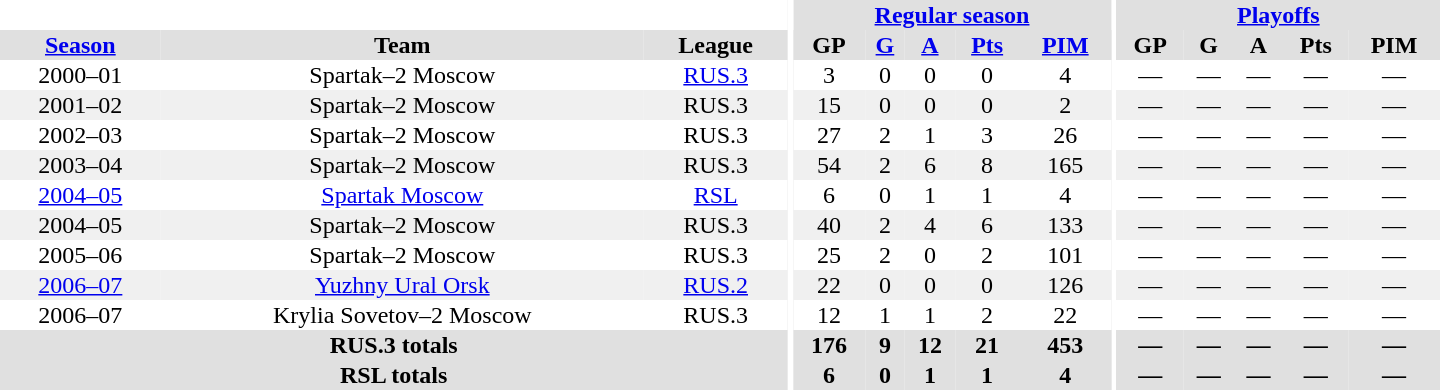<table border="0" cellpadding="1" cellspacing="0" style="text-align:center; width:60em">
<tr bgcolor="#e0e0e0">
<th colspan="3" bgcolor="#ffffff"></th>
<th rowspan="99" bgcolor="#ffffff"></th>
<th colspan="5"><a href='#'>Regular season</a></th>
<th rowspan="99" bgcolor="#ffffff"></th>
<th colspan="5"><a href='#'>Playoffs</a></th>
</tr>
<tr bgcolor="#e0e0e0">
<th><a href='#'>Season</a></th>
<th>Team</th>
<th>League</th>
<th>GP</th>
<th><a href='#'>G</a></th>
<th><a href='#'>A</a></th>
<th><a href='#'>Pts</a></th>
<th><a href='#'>PIM</a></th>
<th>GP</th>
<th>G</th>
<th>A</th>
<th>Pts</th>
<th>PIM</th>
</tr>
<tr>
<td>2000–01</td>
<td>Spartak–2 Moscow</td>
<td><a href='#'>RUS.3</a></td>
<td>3</td>
<td>0</td>
<td>0</td>
<td>0</td>
<td>4</td>
<td>—</td>
<td>—</td>
<td>—</td>
<td>—</td>
<td>—</td>
</tr>
<tr bgcolor="#f0f0f0">
<td>2001–02</td>
<td>Spartak–2 Moscow</td>
<td>RUS.3</td>
<td>15</td>
<td>0</td>
<td>0</td>
<td>0</td>
<td>2</td>
<td>—</td>
<td>—</td>
<td>—</td>
<td>—</td>
<td>—</td>
</tr>
<tr>
<td>2002–03</td>
<td>Spartak–2 Moscow</td>
<td>RUS.3</td>
<td>27</td>
<td>2</td>
<td>1</td>
<td>3</td>
<td>26</td>
<td>—</td>
<td>—</td>
<td>—</td>
<td>—</td>
<td>—</td>
</tr>
<tr bgcolor="#f0f0f0">
<td>2003–04</td>
<td>Spartak–2 Moscow</td>
<td>RUS.3</td>
<td>54</td>
<td>2</td>
<td>6</td>
<td>8</td>
<td>165</td>
<td>—</td>
<td>—</td>
<td>—</td>
<td>—</td>
<td>—</td>
</tr>
<tr>
<td><a href='#'>2004–05</a></td>
<td><a href='#'>Spartak Moscow</a></td>
<td><a href='#'>RSL</a></td>
<td>6</td>
<td>0</td>
<td>1</td>
<td>1</td>
<td>4</td>
<td>—</td>
<td>—</td>
<td>—</td>
<td>—</td>
<td>—</td>
</tr>
<tr bgcolor="#f0f0f0">
<td>2004–05</td>
<td>Spartak–2 Moscow</td>
<td>RUS.3</td>
<td>40</td>
<td>2</td>
<td>4</td>
<td>6</td>
<td>133</td>
<td>—</td>
<td>—</td>
<td>—</td>
<td>—</td>
<td>—</td>
</tr>
<tr>
<td>2005–06</td>
<td>Spartak–2 Moscow</td>
<td>RUS.3</td>
<td>25</td>
<td>2</td>
<td>0</td>
<td>2</td>
<td>101</td>
<td>—</td>
<td>—</td>
<td>—</td>
<td>—</td>
<td>—</td>
</tr>
<tr bgcolor="#f0f0f0">
<td><a href='#'>2006–07</a></td>
<td><a href='#'>Yuzhny Ural Orsk</a></td>
<td><a href='#'>RUS.2</a></td>
<td>22</td>
<td>0</td>
<td>0</td>
<td>0</td>
<td>126</td>
<td>—</td>
<td>—</td>
<td>—</td>
<td>—</td>
<td>—</td>
</tr>
<tr>
<td>2006–07</td>
<td>Krylia Sovetov–2 Moscow</td>
<td>RUS.3</td>
<td>12</td>
<td>1</td>
<td>1</td>
<td>2</td>
<td>22</td>
<td>—</td>
<td>—</td>
<td>—</td>
<td>—</td>
<td>—</td>
</tr>
<tr bgcolor="#e0e0e0">
<th colspan="3">RUS.3 totals</th>
<th>176</th>
<th>9</th>
<th>12</th>
<th>21</th>
<th>453</th>
<th>—</th>
<th>—</th>
<th>—</th>
<th>—</th>
<th>—</th>
</tr>
<tr bgcolor="#e0e0e0">
<th colspan="3">RSL totals</th>
<th>6</th>
<th>0</th>
<th>1</th>
<th>1</th>
<th>4</th>
<th>—</th>
<th>—</th>
<th>—</th>
<th>—</th>
<th>—</th>
</tr>
</table>
